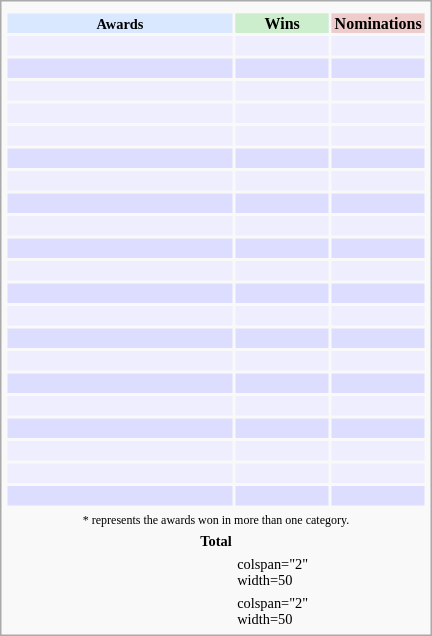<table class="infobox" style="width: 30em; text-align: left; font-size: 60%; vertical-align: left;">
<tr>
<td colspan="3" style="text-align:center;"></td>
</tr>
<tr style="background:#d9e8ff; text-align:center;">
<th style="vertical-align: middle;">Awards</th>
<td style="background:#cec; font-size:8pt; width:60px;"><strong>Wins</strong></td>
<td style="background:#ecc; font-size:8pt; width:60px;"><strong>Nominations</strong></td>
</tr>
<tr style="background:#eef;">
<td style="text-align:center;"><br></td>
<td></td>
<td></td>
</tr>
<tr style="background:#ddf;">
<td style="text-align:center;"><br></td>
<td></td>
<td></td>
</tr>
<tr style="background:#eef;">
<td style="text-align:center;"><br></td>
<td></td>
<td></td>
</tr>
<tr style="background:#eef;">
<td style="text-align:center;"><br></td>
<td></td>
<td></td>
</tr>
<tr style="background:#eef;">
<td style="text-align:center;"><br></td>
<td></td>
<td></td>
</tr>
<tr style="background:#ddf;">
<td style="text-align:center;"><br></td>
<td></td>
<td></td>
</tr>
<tr style="background:#eef;">
<td style="text-align:center;"><br></td>
<td></td>
<td></td>
</tr>
<tr style="background:#ddf;">
<td style="text-align:center;"><br></td>
<td></td>
<td></td>
</tr>
<tr style="background:#eef;">
<td style="text-align:center;"><br></td>
<td></td>
<td></td>
</tr>
<tr style="background:#ddf;">
<td style="text-align:center;"><br></td>
<td></td>
<td></td>
</tr>
<tr style="background:#eef;">
<td style="text-align:center;"><br></td>
<td></td>
<td></td>
</tr>
<tr style="background:#ddf;">
<td style="text-align:center;"><br></td>
<td></td>
<td></td>
</tr>
<tr style="background:#eef;">
<td style="text-align:center;"><br></td>
<td></td>
<td></td>
</tr>
<tr style="background:#ddf;">
<td style="text-align:center;"><br></td>
<td></td>
<td></td>
</tr>
<tr style="background:#eef;">
<td style="text-align:center;"><br></td>
<td></td>
<td></td>
</tr>
<tr style="background:#ddf;">
<td style="text-align:center;"><br></td>
<td></td>
<td></td>
</tr>
<tr style="background:#eef;">
<td style="text-align:center;"><br></td>
<td></td>
<td></td>
</tr>
<tr style="background:#ddf;">
<td style="text-align:center;"><br></td>
<td></td>
<td></td>
</tr>
<tr style="background:#eef;">
<td style="text-align:center;"><br></td>
<td></td>
<td></td>
</tr>
<tr style="background:#eef;">
<td style="text-align:center;"><br></td>
<td></td>
<td></td>
</tr>
<tr style="background:#ddf;">
<td style="text-align:center;"><br></td>
<td></td>
<td></td>
</tr>
<tr>
<td colspan="3" style="text-align:center;"><small>* represents the awards won in more than one category.</small></td>
</tr>
<tr>
<td colspan="3" style="text-align:center;"><strong>Total</strong></td>
</tr>
<tr>
<td></td>
<td>colspan="2" width=50 </td>
</tr>
<tr>
<td></td>
<td>colspan="2" width=50 </td>
</tr>
</table>
